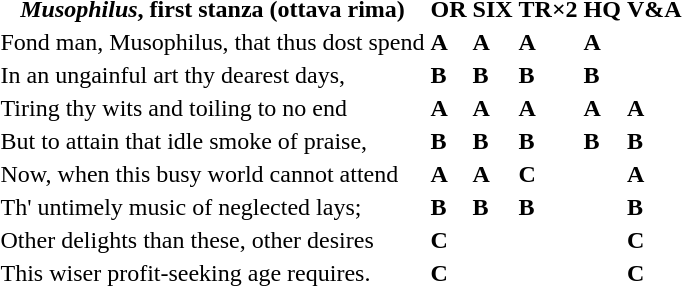<table>
<tr>
<th><em>Musophilus</em>, first stanza (ottava rima)</th>
<th>OR</th>
<th>SIX</th>
<th>TR×2</th>
<th>HQ</th>
<th>V&A</th>
</tr>
<tr>
<td>Fond man, Musophilus, that thus dost spend</td>
<td><strong>A</strong></td>
<td><strong>A</strong></td>
<td><strong>A</strong></td>
<td><strong>A</strong></td>
<td></td>
</tr>
<tr>
<td>In an ungainful art thy dearest days,</td>
<td><strong>B</strong></td>
<td><strong>B</strong></td>
<td><strong>B</strong></td>
<td><strong>B</strong></td>
<td></td>
</tr>
<tr>
<td>Tiring thy wits and toiling to no end</td>
<td><strong>A</strong></td>
<td><strong>A</strong></td>
<td><strong>A</strong></td>
<td><strong>A</strong></td>
<td><strong>A</strong></td>
</tr>
<tr>
<td>But to attain that idle smoke of praise,</td>
<td><strong>B</strong></td>
<td><strong>B</strong></td>
<td><strong>B</strong></td>
<td><strong>B</strong></td>
<td><strong>B</strong></td>
</tr>
<tr>
<td>Now, when this busy world cannot attend</td>
<td><strong>A</strong></td>
<td><strong>A</strong></td>
<td><strong>C</strong></td>
<td></td>
<td><strong>A</strong></td>
</tr>
<tr>
<td>Th' untimely music of neglected lays;</td>
<td><strong>B</strong></td>
<td><strong>B</strong></td>
<td><strong>B</strong></td>
<td></td>
<td><strong>B</strong></td>
</tr>
<tr>
<td>Other delights than these, other desires</td>
<td><strong>C</strong></td>
<td></td>
<td></td>
<td></td>
<td><strong>C</strong></td>
</tr>
<tr>
<td>This wiser profit-seeking age requires.</td>
<td><strong>C</strong></td>
<td></td>
<td></td>
<td></td>
<td><strong>C</strong></td>
</tr>
</table>
